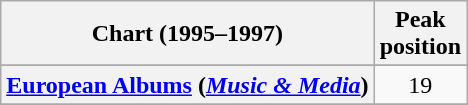<table class="wikitable sortable plainrowheaders" style="text-align:center">
<tr>
<th scope="col">Chart (1995–1997)</th>
<th scope="col">Peak<br>position</th>
</tr>
<tr>
</tr>
<tr>
<th scope="row"><a href='#'>European Albums</a> (<em><a href='#'>Music & Media</a></em>)</th>
<td>19</td>
</tr>
<tr>
</tr>
<tr>
</tr>
</table>
